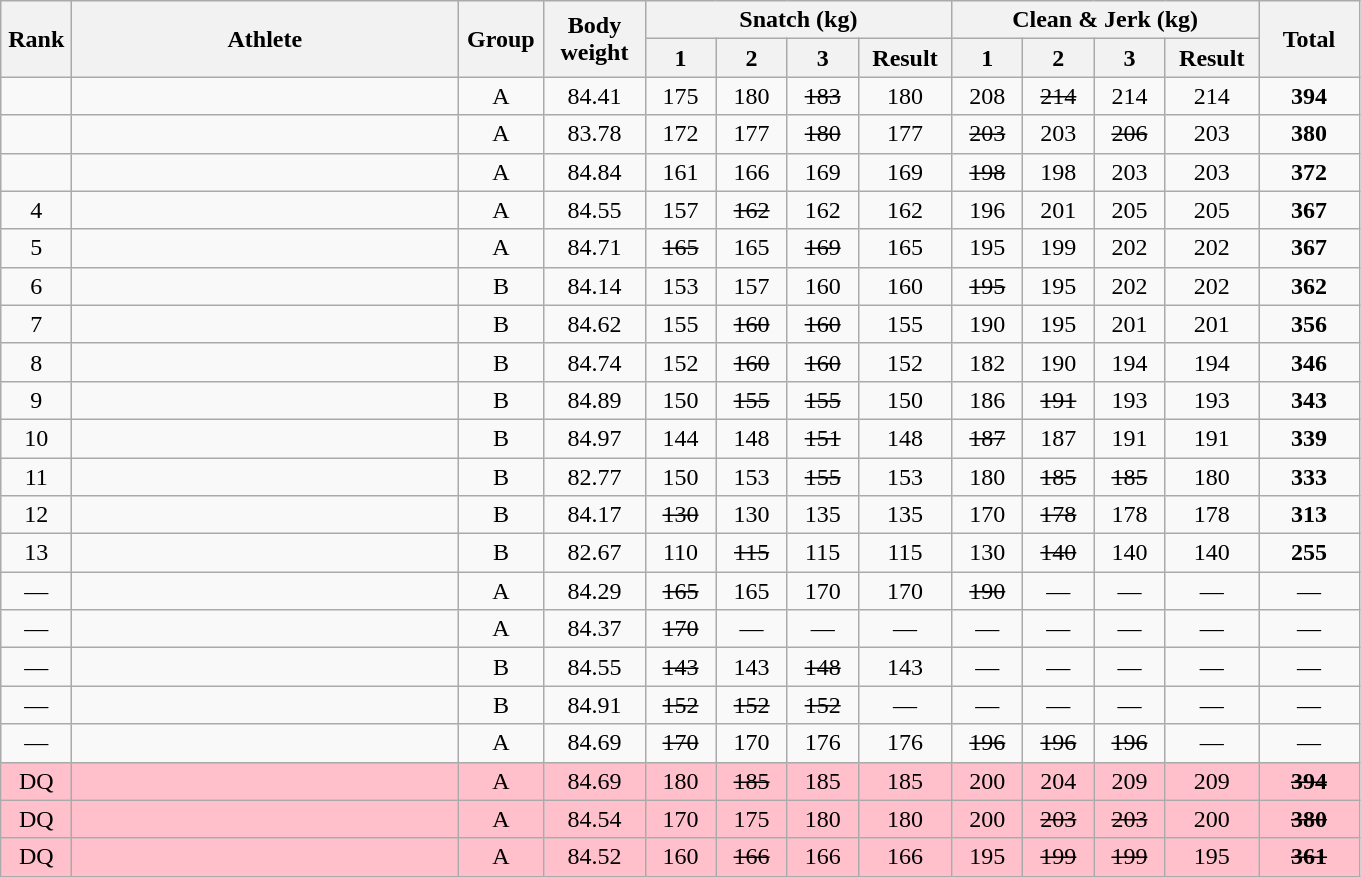<table class = "wikitable" style="text-align:center;">
<tr>
<th rowspan=2 width=40>Rank</th>
<th rowspan=2 width=250>Athlete</th>
<th rowspan=2 width=50>Group</th>
<th rowspan=2 width=60>Body weight</th>
<th colspan=4>Snatch (kg)</th>
<th colspan=4>Clean & Jerk (kg)</th>
<th rowspan=2 width=60>Total</th>
</tr>
<tr>
<th width=40>1</th>
<th width=40>2</th>
<th width=40>3</th>
<th width=55>Result</th>
<th width=40>1</th>
<th width=40>2</th>
<th width=40>3</th>
<th width=55>Result</th>
</tr>
<tr>
<td></td>
<td align=left></td>
<td>A</td>
<td>84.41</td>
<td>175</td>
<td>180</td>
<td><s>183</s></td>
<td>180</td>
<td>208</td>
<td><s>214</s></td>
<td>214</td>
<td>214</td>
<td><strong>394</strong></td>
</tr>
<tr>
<td></td>
<td align=left></td>
<td>A</td>
<td>83.78</td>
<td>172</td>
<td>177</td>
<td><s>180</s></td>
<td>177</td>
<td><s>203</s></td>
<td>203</td>
<td><s>206</s></td>
<td>203</td>
<td><strong>380</strong></td>
</tr>
<tr>
<td></td>
<td align=left></td>
<td>A</td>
<td>84.84</td>
<td>161</td>
<td>166</td>
<td>169</td>
<td>169</td>
<td><s>198</s></td>
<td>198</td>
<td>203</td>
<td>203</td>
<td><strong>372</strong></td>
</tr>
<tr>
<td>4</td>
<td align=left></td>
<td>A</td>
<td>84.55</td>
<td>157</td>
<td><s>162</s></td>
<td>162</td>
<td>162</td>
<td>196</td>
<td>201</td>
<td>205</td>
<td>205</td>
<td><strong>367</strong></td>
</tr>
<tr>
<td>5</td>
<td align=left></td>
<td>A</td>
<td>84.71</td>
<td><s>165</s></td>
<td>165</td>
<td><s>169</s></td>
<td>165</td>
<td>195</td>
<td>199</td>
<td>202</td>
<td>202</td>
<td><strong>367</strong></td>
</tr>
<tr>
<td>6</td>
<td align=left></td>
<td>B</td>
<td>84.14</td>
<td>153</td>
<td>157</td>
<td>160</td>
<td>160</td>
<td><s>195</s></td>
<td>195</td>
<td>202</td>
<td>202</td>
<td><strong>362</strong></td>
</tr>
<tr>
<td>7</td>
<td align=left></td>
<td>B</td>
<td>84.62</td>
<td>155</td>
<td><s>160</s></td>
<td><s>160</s></td>
<td>155</td>
<td>190</td>
<td>195</td>
<td>201</td>
<td>201</td>
<td><strong>356</strong></td>
</tr>
<tr>
<td>8</td>
<td align=left></td>
<td>B</td>
<td>84.74</td>
<td>152</td>
<td><s>160</s></td>
<td><s>160</s></td>
<td>152</td>
<td>182</td>
<td>190</td>
<td>194</td>
<td>194</td>
<td><strong>346</strong></td>
</tr>
<tr>
<td>9</td>
<td align=left></td>
<td>B</td>
<td>84.89</td>
<td>150</td>
<td><s>155</s></td>
<td><s>155</s></td>
<td>150</td>
<td>186</td>
<td><s>191</s></td>
<td>193</td>
<td>193</td>
<td><strong>343</strong></td>
</tr>
<tr>
<td>10</td>
<td align=left></td>
<td>B</td>
<td>84.97</td>
<td>144</td>
<td>148</td>
<td><s>151</s></td>
<td>148</td>
<td><s>187</s></td>
<td>187</td>
<td>191</td>
<td>191</td>
<td><strong>339</strong></td>
</tr>
<tr>
<td>11</td>
<td align=left></td>
<td>B</td>
<td>82.77</td>
<td>150</td>
<td>153</td>
<td><s>155</s></td>
<td>153</td>
<td>180</td>
<td><s>185</s></td>
<td><s>185</s></td>
<td>180</td>
<td><strong>333</strong></td>
</tr>
<tr>
<td>12</td>
<td align=left></td>
<td>B</td>
<td>84.17</td>
<td><s>130</s></td>
<td>130</td>
<td>135</td>
<td>135</td>
<td>170</td>
<td><s>178</s></td>
<td>178</td>
<td>178</td>
<td><strong>313</strong></td>
</tr>
<tr>
<td>13</td>
<td align=left></td>
<td>B</td>
<td>82.67</td>
<td>110</td>
<td><s>115</s></td>
<td>115</td>
<td>115</td>
<td>130</td>
<td><s>140</s></td>
<td>140</td>
<td>140</td>
<td><strong>255</strong></td>
</tr>
<tr>
<td>—</td>
<td align=left></td>
<td>A</td>
<td>84.29</td>
<td><s>165</s></td>
<td>165</td>
<td>170</td>
<td>170</td>
<td><s>190</s></td>
<td>—</td>
<td>—</td>
<td>—</td>
<td>—</td>
</tr>
<tr>
<td>—</td>
<td align=left></td>
<td>A</td>
<td>84.37</td>
<td><s>170</s></td>
<td>—</td>
<td>—</td>
<td>—</td>
<td>—</td>
<td>—</td>
<td>—</td>
<td>—</td>
<td>—</td>
</tr>
<tr>
<td>—</td>
<td align=left></td>
<td>B</td>
<td>84.55</td>
<td><s>143</s></td>
<td>143</td>
<td><s>148</s></td>
<td>143</td>
<td>—</td>
<td>—</td>
<td>—</td>
<td>—</td>
<td>—</td>
</tr>
<tr>
<td>—</td>
<td align=left></td>
<td>B</td>
<td>84.91</td>
<td><s>152</s></td>
<td><s>152</s></td>
<td><s>152</s></td>
<td>—</td>
<td>—</td>
<td>—</td>
<td>—</td>
<td>—</td>
<td>—</td>
</tr>
<tr>
<td>—</td>
<td align=left></td>
<td>A</td>
<td>84.69</td>
<td><s>170</s></td>
<td>170</td>
<td>176</td>
<td>176</td>
<td><s>196</s></td>
<td><s>196</s></td>
<td><s>196</s></td>
<td>—</td>
<td>—</td>
</tr>
<tr bgcolor=pink>
<td>DQ</td>
<td align=left></td>
<td>A</td>
<td>84.69</td>
<td>180</td>
<td><s>185</s></td>
<td>185</td>
<td>185</td>
<td>200</td>
<td>204</td>
<td>209</td>
<td>209</td>
<td><s><strong>394</strong></s></td>
</tr>
<tr bgcolor=pink>
<td>DQ</td>
<td align=left></td>
<td>A</td>
<td>84.54</td>
<td>170</td>
<td>175</td>
<td>180</td>
<td>180</td>
<td>200</td>
<td><s>203</s></td>
<td><s>203</s></td>
<td>200</td>
<td><s><strong>380</strong></s></td>
</tr>
<tr bgcolor=pink>
<td>DQ</td>
<td align=left></td>
<td>A</td>
<td>84.52</td>
<td>160</td>
<td><s>166</s></td>
<td>166</td>
<td>166</td>
<td>195</td>
<td><s>199</s></td>
<td><s>199</s></td>
<td>195</td>
<td><s><strong>361</strong></s></td>
</tr>
</table>
